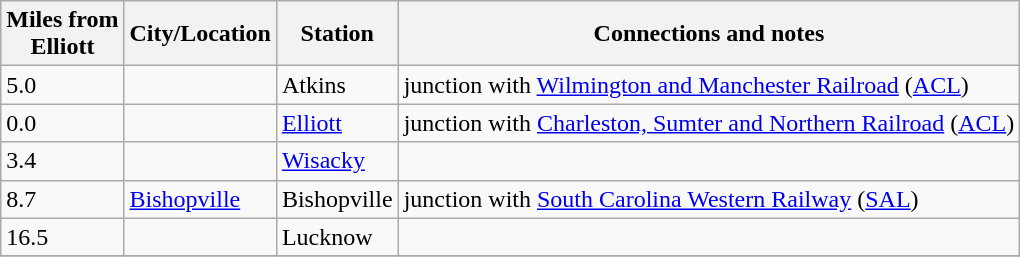<table class="wikitable">
<tr>
<th>Miles from<br>Elliott</th>
<th>City/Location</th>
<th>Station</th>
<th>Connections and notes</th>
</tr>
<tr>
<td>5.0</td>
<td></td>
<td>Atkins</td>
<td>junction with <a href='#'>Wilmington and Manchester Railroad</a> (<a href='#'>ACL</a>)</td>
</tr>
<tr>
<td>0.0</td>
<td></td>
<td><a href='#'>Elliott</a></td>
<td>junction with <a href='#'>Charleston, Sumter and Northern Railroad</a> (<a href='#'>ACL</a>)</td>
</tr>
<tr>
<td>3.4</td>
<td></td>
<td><a href='#'>Wisacky</a></td>
</tr>
<tr>
<td>8.7</td>
<td><a href='#'>Bishopville</a></td>
<td>Bishopville</td>
<td>junction with <a href='#'>South Carolina Western Railway</a> (<a href='#'>SAL</a>)</td>
</tr>
<tr>
<td>16.5</td>
<td></td>
<td>Lucknow</td>
<td></td>
</tr>
<tr>
</tr>
</table>
